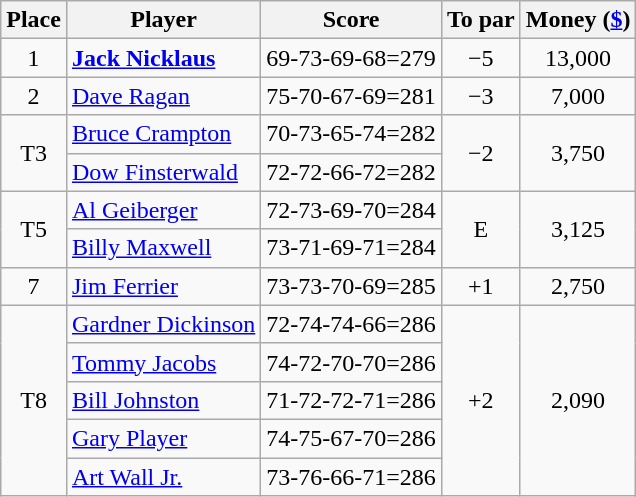<table class=wikitable>
<tr>
<th>Place</th>
<th>Player</th>
<th>Score</th>
<th>To par</th>
<th>Money (<a href='#'>$</a>)</th>
</tr>
<tr>
<td align=center>1</td>
<td> <strong><a href='#'>Jack Nicklaus</a></strong></td>
<td>69-73-69-68=279</td>
<td align=center>−5</td>
<td align=center>13,000</td>
</tr>
<tr>
<td align=center>2</td>
<td> <a href='#'>Dave Ragan</a></td>
<td>75-70-67-69=281</td>
<td align=center>−3</td>
<td align=center>7,000</td>
</tr>
<tr>
<td rowspan=2 align=center>T3</td>
<td> <a href='#'>Bruce Crampton</a></td>
<td>70-73-65-74=282</td>
<td rowspan=2 align=center>−2</td>
<td rowspan=2 align=center>3,750</td>
</tr>
<tr>
<td> <a href='#'>Dow Finsterwald</a></td>
<td>72-72-66-72=282</td>
</tr>
<tr>
<td rowspan=2 align=center>T5</td>
<td> <a href='#'>Al Geiberger</a></td>
<td>72-73-69-70=284</td>
<td rowspan=2 align=center>E</td>
<td rowspan=2 align=center>3,125</td>
</tr>
<tr>
<td> <a href='#'>Billy Maxwell</a></td>
<td>73-71-69-71=284</td>
</tr>
<tr>
<td align=center>7</td>
<td> <a href='#'>Jim Ferrier</a></td>
<td>73-73-70-69=285</td>
<td align=center>+1</td>
<td align=center>2,750</td>
</tr>
<tr>
<td rowspan=5 align=center>T8</td>
<td> <a href='#'>Gardner Dickinson</a></td>
<td>72-74-74-66=286</td>
<td rowspan=5 align=center>+2</td>
<td rowspan=5 align=center>2,090</td>
</tr>
<tr>
<td> <a href='#'>Tommy Jacobs</a></td>
<td>74-72-70-70=286</td>
</tr>
<tr>
<td> <a href='#'>Bill Johnston</a></td>
<td>71-72-72-71=286</td>
</tr>
<tr>
<td> <a href='#'>Gary Player</a></td>
<td>74-75-67-70=286</td>
</tr>
<tr>
<td> <a href='#'>Art Wall Jr.</a></td>
<td>73-76-66-71=286</td>
</tr>
</table>
